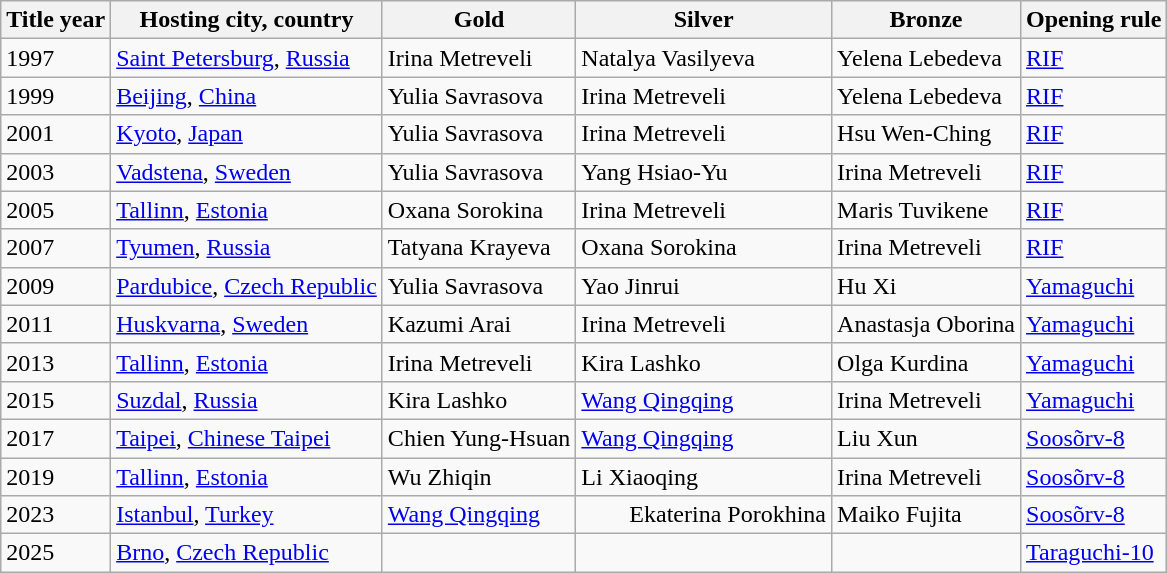<table class="wikitable">
<tr>
<th>Title year</th>
<th>Hosting city, country</th>
<th>Gold</th>
<th>Silver</th>
<th>Bronze</th>
<th>Opening rule</th>
</tr>
<tr>
<td>1997</td>
<td> <a href='#'>Saint Petersburg</a>, <a href='#'>Russia</a></td>
<td> Irina Metreveli</td>
<td> Natalya Vasilyeva</td>
<td> Yelena Lebedeva</td>
<td><a href='#'>RIF</a></td>
</tr>
<tr>
<td>1999</td>
<td> <a href='#'>Beijing</a>, <a href='#'>China</a></td>
<td> Yulia Savrasova</td>
<td> Irina Metreveli</td>
<td> Yelena Lebedeva</td>
<td><a href='#'>RIF</a></td>
</tr>
<tr>
<td>2001</td>
<td> <a href='#'>Kyoto</a>, <a href='#'>Japan</a></td>
<td> Yulia Savrasova</td>
<td> Irina Metreveli</td>
<td> Hsu Wen-Ching</td>
<td><a href='#'>RIF</a></td>
</tr>
<tr>
<td>2003</td>
<td> <a href='#'>Vadstena</a>, <a href='#'>Sweden</a></td>
<td> Yulia Savrasova</td>
<td> Yang Hsiao-Yu</td>
<td> Irina Metreveli</td>
<td><a href='#'>RIF</a></td>
</tr>
<tr>
<td>2005</td>
<td> <a href='#'>Tallinn</a>, <a href='#'>Estonia</a></td>
<td> Oxana Sorokina</td>
<td> Irina Metreveli</td>
<td> Maris Tuvikene</td>
<td><a href='#'>RIF</a></td>
</tr>
<tr>
<td>2007</td>
<td> <a href='#'>Tyumen</a>, <a href='#'>Russia</a></td>
<td> Tatyana Krayeva</td>
<td> Oxana Sorokina</td>
<td> Irina Metreveli</td>
<td><a href='#'>RIF</a></td>
</tr>
<tr>
<td>2009</td>
<td> <a href='#'>Pardubice</a>, <a href='#'>Czech Republic</a></td>
<td> Yulia Savrasova</td>
<td> Yao Jinrui</td>
<td> Hu Xi</td>
<td><a href='#'>Yamaguchi</a></td>
</tr>
<tr>
<td>2011</td>
<td> <a href='#'>Huskvarna</a>, <a href='#'>Sweden</a></td>
<td> Kazumi Arai</td>
<td> Irina Metreveli</td>
<td> Anastasja Oborina</td>
<td><a href='#'>Yamaguchi</a></td>
</tr>
<tr>
<td>2013</td>
<td> <a href='#'>Tallinn</a>, <a href='#'>Estonia</a></td>
<td> Irina Metreveli</td>
<td> Kira Lashko</td>
<td> Olga Kurdina</td>
<td><a href='#'>Yamaguchi</a></td>
</tr>
<tr>
<td>2015</td>
<td> <a href='#'>Suzdal</a>, <a href='#'>Russia</a></td>
<td> Kira Lashko</td>
<td> <a href='#'>Wang Qingqing</a></td>
<td> Irina Metreveli</td>
<td><a href='#'>Yamaguchi</a></td>
</tr>
<tr>
<td>2017</td>
<td> <a href='#'>Taipei</a>, <a href='#'>Chinese Taipei</a></td>
<td> Chien Yung-Hsuan</td>
<td> <a href='#'>Wang Qingqing</a></td>
<td> Liu Xun</td>
<td><a href='#'>Soosõrv-8</a></td>
</tr>
<tr>
<td>2019</td>
<td> <a href='#'>Tallinn</a>, <a href='#'>Estonia</a></td>
<td> Wu Zhiqin</td>
<td> Li Xiaoqing</td>
<td> Irina Metreveli</td>
<td><a href='#'>Soosõrv-8</a></td>
</tr>
<tr>
<td>2023</td>
<td> <a href='#'>Istanbul</a>, <a href='#'>Turkey</a></td>
<td> <a href='#'>Wang Qingqing</a></td>
<td>  Ekaterina Porokhina </td>
<td> Maiko Fujita</td>
<td><a href='#'>Soosõrv-8</a></td>
</tr>
<tr>
<td>2025</td>
<td> <a href='#'>Brno</a>, <a href='#'>Czech Republic</a></td>
<td></td>
<td></td>
<td></td>
<td><a href='#'>Taraguchi-10</a></td>
</tr>
</table>
